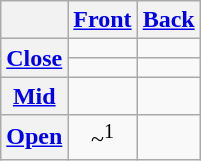<table class="wikitable" style="text-align:center">
<tr>
<th></th>
<th><a href='#'>Front</a></th>
<th><a href='#'>Back</a></th>
</tr>
<tr align="center">
<th rowspan="2"><a href='#'>Close</a></th>
<td></td>
<td></td>
</tr>
<tr>
<td></td>
<td></td>
</tr>
<tr align="center">
<th><a href='#'>Mid</a></th>
<td></td>
<td></td>
</tr>
<tr align="center">
<th><a href='#'>Open</a></th>
<td>~<sup>1</sup></td>
<td></td>
</tr>
</table>
